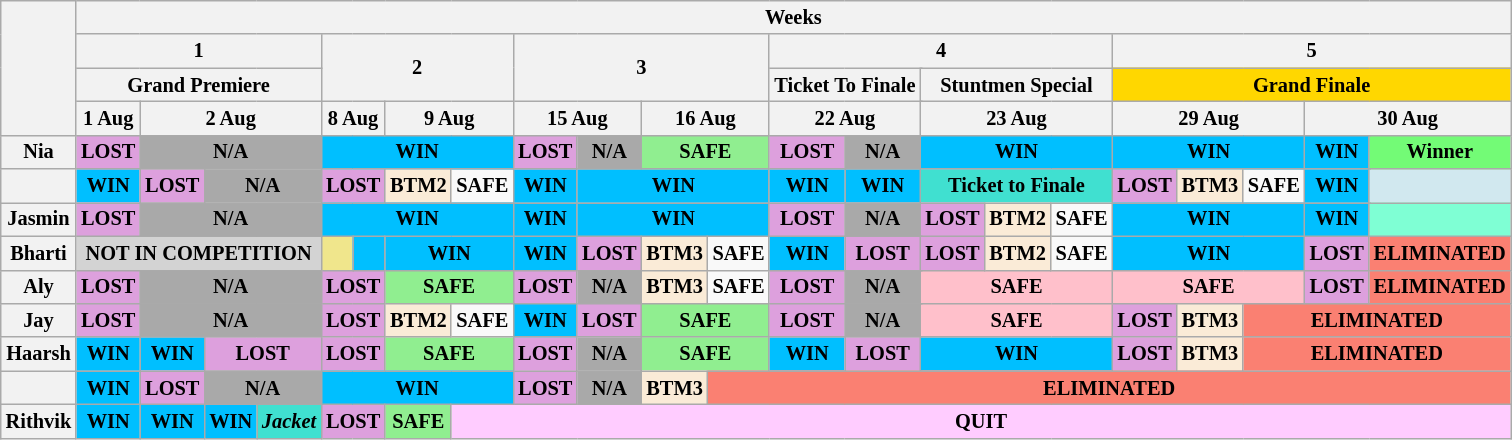<table class="wikitable" border="2" class="wikitable" style="text-align:center; font-size:85%">
<tr>
<th rowspan="4"></th>
<th colspan="24"><strong>Weeks</strong></th>
</tr>
<tr>
<th colspan="4"><strong>1</strong></th>
<th colspan="4" rowspan="2">2</th>
<th colspan="4" rowspan="2">3</th>
<th colspan="6">4</th>
<th colspan="6" rowspan="1">5</th>
</tr>
<tr>
<th colspan="4">Grand Premiere<br></th>
<th colspan="3"><strong>Ticket To Finale</strong></th>
<th colspan="3"><strong>Stuntmen Special</strong></th>
<th colspan="6" style="background:gold;"><strong>Grand Finale </strong></th>
</tr>
<tr>
<th>1 Aug</th>
<th colspan="3">2 Aug</th>
<th colspan="2">8 Aug</th>
<th colspan="2">9 Aug</th>
<th colspan="2">15 Aug</th>
<th colspan="2">16 Aug</th>
<th colspan="3">22 Aug</th>
<th colspan="3">23 Aug</th>
<th colspan="3">29 Aug</th>
<th colspan="3">30 Aug</th>
</tr>
<tr>
<th>Nia</th>
<td colspan="1" bgcolor="plum"><strong>LOST</strong></td>
<td colspan="3" bgcolor="darkgray"><strong>N/A</strong></td>
<td colspan="4" bgcolor="deepskyblue"><strong>WIN</strong></td>
<td colspan="1" bgcolor="plum"><strong>LOST</strong></td>
<td colspan="1" bgcolor="darkgray"><strong>N/A</strong></td>
<td colspan="2" bgcolor="lightgreen"><strong>SAFE</strong></td>
<td colspan="1" bgcolor="plum"><strong>LOST</strong></td>
<td colspan="2" bgcolor="darkgray"><strong>N/A</strong></td>
<td colspan="3" bgcolor="deepskyblue"><strong>WIN</strong></td>
<td colspan="3" bgcolor="deepskyblue"><strong>WIN</strong></td>
<td colspan="2" bgcolor="deepskyblue"><strong>WIN</strong></td>
<td colspan="1" bgcolor="#73FB76"><strong>Winner</strong></td>
</tr>
<tr>
<th></th>
<td colspan="1" bgcolor="deepskyblue"><strong>WIN</strong></td>
<td colspan="1" bgcolor="plum"><strong>LOST</strong></td>
<td colspan="2" bgcolor="darkgray"><strong>N/A</strong></td>
<td colspan="2" bgcolor="plum"><strong>LOST</strong></td>
<td bgcolor="antiquewhite"><strong>BTM2</strong></td>
<td><strong>SAFE</strong></td>
<td colspan="1" bgcolor="deepskyblue"><strong>WIN</strong></td>
<td colspan="3" bgcolor="deepskyblue"><strong>WIN</strong></td>
<td colspan="1" bgcolor="deepskyblue"><strong>WIN</strong></td>
<td bgcolor="deepskyblue"><strong>WIN</strong></td>
<td colspan="4" bgcolor="turquoise"><strong>Ticket to Finale</strong></td>
<td bgcolor="plum"><strong>LOST</strong></td>
<td bgcolor="antiquewhite"><strong>BTM3</strong></td>
<td><strong>SAFE</strong></td>
<td colspan="2" bgcolor="deepskyblue"><strong>WIN</strong></td>
<td colspan="1" bgcolor="#D1E8EF"></td>
</tr>
<tr>
<th>Jasmin</th>
<td colspan="1" bgcolor="plum"><strong>LOST</strong></td>
<td colspan="3" bgcolor="darkgray"><strong>N/A</strong></td>
<td colspan="4" bgcolor="deepskyblue"><strong>WIN</strong></td>
<td colspan="1" bgcolor="deepskyblue"><strong>WIN</strong></td>
<td colspan="3" bgcolor="deepskyblue"><strong>WIN</strong></td>
<td colspan="1" bgcolor="plum"><strong>LOST</strong></td>
<td colspan="2" bgcolor="darkgray"><strong>N/A</strong></td>
<td colspan="1" bgcolor="plum"><strong>LOST</strong></td>
<td bgcolor="antiquewhite"><strong>BTM2</strong></td>
<td><strong>SAFE</strong></td>
<td colspan="3" bgcolor="deepskyblue"><strong>WIN</strong></td>
<td colspan="2" bgcolor="deepskyblue"><strong>WIN</strong></td>
<td colspan="1" bgcolor="#7FFFD4"></td>
</tr>
<tr>
<th>Bharti</th>
<td colspan="4" bgcolor="lightgray"><strong>NOT IN COMPETITION</strong></td>
<td bgcolor="khaki"></td>
<td colspan="1" bgcolor="deepskyblue"></td>
<td colspan="2" bgcolor="deepskyblue"><strong>WIN</strong></td>
<td colspan="1" bgcolor="deepskyblue"><strong>WIN</strong></td>
<td colspan="1" bgcolor="plum"><strong>LOST</strong></td>
<td bgcolor="antiquewhite"><strong>BTM3</strong></td>
<td><strong>SAFE</strong></td>
<td bgcolor="deepskyblue"><strong>WIN</strong></td>
<td colspan="2" bgcolor="plum"><strong>LOST</strong></td>
<td colspan="1" bgcolor="plum"><strong>LOST</strong></td>
<td bgcolor="antiquewhite"><strong>BTM2</strong></td>
<td><strong>SAFE</strong></td>
<td colspan="3" bgcolor="deepskyblue"><strong>WIN</strong></td>
<td bgcolor="plum"><strong>LOST</strong></td>
<td colspan="2" bgcolor="salmon"><strong>ELIMINATED</strong></td>
</tr>
<tr>
<th>Aly</th>
<td colspan="1" bgcolor="plum"><strong>LOST</strong></td>
<td colspan="3" bgcolor="darkgray"><strong>N/A</strong></td>
<td colspan="2" bgcolor="plum"><strong>LOST</strong></td>
<td colspan="2" bgcolor="lightgreen"><strong>SAFE</strong></td>
<td colspan="1" bgcolor="plum"><strong>LOST</strong></td>
<td colspan="1" bgcolor="darkgray"><strong>N/A</strong></td>
<td bgcolor="antiquewhite"><strong>BTM3</strong></td>
<td><strong>SAFE</strong></td>
<td colspan="1" bgcolor="plum"><strong>LOST</strong></td>
<td colspan="2" bgcolor="darkgray"><strong>N/A</strong></td>
<td colspan="3"  style="background:pink;"><strong>SAFE</strong></td>
<td colspan="3" bgcolor="Pink"><strong>SAFE</strong></td>
<td bgcolor="plum"><strong>LOST</strong></td>
<td colspan="2" bgcolor="salmon"><strong>ELIMINATED</strong></td>
</tr>
<tr>
<th>Jay</th>
<td colspan="1" bgcolor="plum"><strong>LOST</strong></td>
<td colspan="3" bgcolor="darkgray"><strong>N/A</strong></td>
<td colspan="2" bgcolor="plum"><strong>LOST</strong></td>
<td bgcolor="antiquewhite"><strong>BTM2</strong></td>
<td><strong>SAFE</strong></td>
<td colspan="1" bgcolor="deepskyblue"><strong>WIN</strong></td>
<td colspan="1" bgcolor="plum"><strong>LOST</strong></td>
<td colspan="2" bgcolor="lightgreen"><strong>SAFE</strong></td>
<td colspan="1" bgcolor="plum"><strong>LOST</strong></td>
<td colspan="2" bgcolor="darkgray"><strong>N/A</strong></td>
<td colspan="3" style="background:pink;"><strong>SAFE</strong></td>
<td bgcolor="plum"><strong>LOST</strong></td>
<td bgcolor="antiquewhite"><strong>BTM3</strong></td>
<td colspan="4" bgcolor="salmon"><strong>ELIMINATED</strong></td>
</tr>
<tr>
<th>Haarsh</th>
<td colspan="1" bgcolor="deepskyblue"><strong>WIN</strong></td>
<td colspan="1" bgcolor="deepskyblue"><strong>WIN</strong></td>
<td colspan="2" bgcolor="plum"><strong>LOST</strong></td>
<td colspan="2" bgcolor="plum"><strong>LOST</strong></td>
<td colspan="2" bgcolor="lightgreen"><strong>SAFE</strong></td>
<td colspan="1" bgcolor="plum"><strong>LOST</strong></td>
<td colspan="1" bgcolor="darkgray"><strong>N/A</strong></td>
<td colspan="2" bgcolor="lightgreen"><strong>SAFE</strong></td>
<td bgcolor="deepskyblue"><strong>WIN</strong></td>
<td colspan="2" bgcolor="plum"><strong>LOST</strong></td>
<td colspan="3" bgcolor="deepskyblue"><strong>WIN</strong></td>
<td bgcolor="plum"><strong>LOST</strong></td>
<td bgcolor="antiquewhite"><strong>BTM3</strong></td>
<td colspan="4" bgcolor="salmon"><strong>ELIMINATED</strong></td>
</tr>
<tr>
<th></th>
<td colspan="1" bgcolor="deepskyblue"><strong>WIN</strong></td>
<td colspan="1" bgcolor="plum"><strong>LOST</strong></td>
<td colspan="2" bgcolor="darkgray"><strong>N/A</strong></td>
<td colspan="4" bgcolor="deepskyblue"><strong>WIN</strong></td>
<td colspan="1" bgcolor="plum"><strong>LOST</strong></td>
<td colspan="1" bgcolor="darkgray"><strong>N/A</strong></td>
<td bgcolor="antiquewhite"><strong>BTM3</strong></td>
<td colspan="13" bgcolor="salmon"><strong>ELIMINATED</strong></td>
</tr>
<tr>
<th>Rithvik</th>
<td colspan="1" bgcolor="deepskyblue"><strong>WIN</strong></td>
<td colspan="1" bgcolor="deepskyblue"><strong>WIN</strong></td>
<td colspan="1" bgcolor="deepskyblue"><strong>WIN</strong></td>
<td colspan="1" bgcolor="turquoise"><strong><em>Jacket</em></strong></td>
<td colspan="2" bgcolor="plum"><strong>LOST</strong></td>
<td bgcolor="lightgreen"><strong>SAFE</strong></td>
<td colspan="17" bgcolor="#fcf"><strong>QUIT</strong></td>
</tr>
</table>
